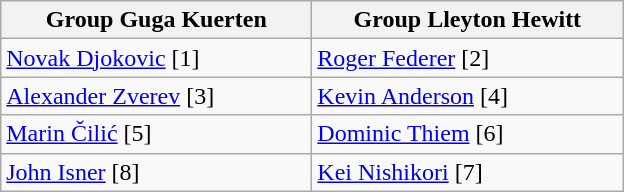<table class="wikitable nowrap">
<tr>
<th width=200>Group Guga Kuerten</th>
<th width=200>Group Lleyton Hewitt</th>
</tr>
<tr>
<td> <a href='#'>Novak Djokovic</a> [1]</td>
<td> <a href='#'>Roger Federer</a> [2]</td>
</tr>
<tr>
<td> <a href='#'>Alexander Zverev</a> [3]</td>
<td> <a href='#'>Kevin Anderson</a> [4]</td>
</tr>
<tr>
<td> <a href='#'>Marin Čilić</a> [5]</td>
<td> <a href='#'>Dominic Thiem</a> [6]</td>
</tr>
<tr>
<td> <a href='#'>John Isner</a> [8]</td>
<td> <a href='#'>Kei Nishikori</a> [7]</td>
</tr>
</table>
